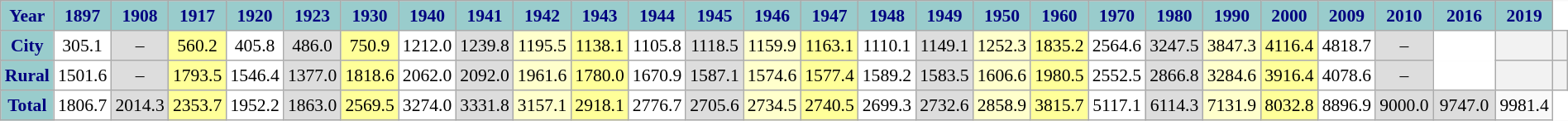<table class="wikitable" style="font-size:90%;width:100%;border:0px;text-align:center;line-height:120%;">
<tr>
<th style="background: #99CCCC; color: #000080" height="17">Year</th>
<th style="background: #99CCCC; color:#000080;">1897</th>
<th style="background: #99CCCC; color:#000080;">1908</th>
<th style="background: #99CCCC; color:#000080;">1917</th>
<th style="background: #99CCCC; color:#000080;">1920</th>
<th style="background: #99CCCC; color:#000080;">1923</th>
<th style="background: #99CCCC; color:#000080;">1930</th>
<th style="background: #99CCCC; color:#000080;">1940</th>
<th style="background: #99CCCC; color:#000080;">1941</th>
<th style="background: #99CCCC; color:#000080;">1942</th>
<th style="background: #99CCCC; color:#000080;">1943</th>
<th style="background: #99CCCC; color:#000080;">1944</th>
<th style="background: #99CCCC; color:#000080;">1945</th>
<th style="background: #99CCCC; color:#000080;">1946</th>
<th style="background: #99CCCC; color:#000080;">1947</th>
<th style="background: #99CCCC; color:#000080;">1948</th>
<th style="background: #99CCCC; color:#000080;">1949</th>
<th style="background: #99CCCC; color:#000080;">1950</th>
<th style="background: #99CCCC; color:#000080;">1960</th>
<th style="background: #99CCCC; color:#000080;">1970</th>
<th style="background: #99CCCC; color:#000080;">1980</th>
<th style="background: #99CCCC; color:#000080;">1990</th>
<th style="background: #99CCCC; color:#000080;">2000</th>
<th style="background: #99CCCC; color:#000080;">2009</th>
<th style="background: #99CCCC; color:#000080;">2010</th>
<th style="background: #99CCCC; color:#000080;">2016</th>
<th style="background: #99CCCC; color:#000080;">2019</th>
<th style="width:280px;border:0px;background: #ffffff;"></th>
</tr>
<tr>
<th style="background: #99CCCC; color:#000080;">City</th>
<td style="background: #FFFFFF; color:#000000;">305.1</td>
<td style="background: #DDDDDD; color:#000000;">–</td>
<td style="background: #FFFF99; color:#000000;">560.2</td>
<td style="background: #FFFFFF; color:#000000;">405.8</td>
<td style="background: #DDDDDD; color:#000000;">486.0</td>
<td style="background: #FFFF99; color:#000000;">750.9</td>
<td style="background: #FFFFFF; color:#000000;">1212.0</td>
<td style="background: #DDDDDD; color:#000000;">1239.8</td>
<td style="background: #FFFFCC; color:#000000;">1195.5</td>
<td style="background: #FFFF99; color:#000000;">1138.1</td>
<td style="background: #FFFFFF; color:#000000;">1105.8</td>
<td style="background: #DDDDDD; color:#000000;">1118.5</td>
<td style="background: #FFFFCC; color:#000000;">1159.9</td>
<td style="background: #FFFF99; color:#000000;">1163.1</td>
<td style="background: #FFFFFF; color:#000000;">1110.1</td>
<td style="background: #DDDDDD; color:#000000;">1149.1</td>
<td style="background: #FFFFCC; color:#000000;">1252.3</td>
<td style="background: #FFFF99; color:#000000;">1835.2</td>
<td style="background: #FFFFFF; color:#000000;">2564.6</td>
<td style="background: #DDDDDD; color:#000000;">3247.5</td>
<td style="background: #FFFFCC; color:#000000;">3847.3</td>
<td style="background: #FFFF99; color:#000000;">4116.4</td>
<td style="background: #FFFFFF; color:#000000;">4818.7</td>
<td style="background: #DDDDDD; color:#000000;">–</td>
<th style="width:280px;border:0px;background: #ffffff;"></th>
<th></th>
<th></th>
</tr>
<tr>
<th style="background: #99CCCC; color:#000080;">Rural</th>
<td style="background: #FFFFFF; color:#000000;">1501.6</td>
<td style="background: #DDDDDD; color:#000000;">–</td>
<td style="background: #FFFF99; color:#000000;">1793.5</td>
<td style="background: #FFFFFF; color:#000000;">1546.4</td>
<td style="background: #DDDDDD; color:#000000;">1377.0</td>
<td style="background: #FFFF99; color:#000000;">1818.6</td>
<td style="background: #FFFFFF; color:#000000;">2062.0</td>
<td style="background: #DDDDDD; color:#000000;">2092.0</td>
<td style="background: #FFFFCC; color:#000000;">1961.6</td>
<td style="background: #FFFF99; color:#000000;">1780.0</td>
<td style="background: #FFFFFF; color:#000000;">1670.9</td>
<td style="background: #DDDDDD; color:#000000;">1587.1</td>
<td style="background: #FFFFCC; color:#000000;">1574.6</td>
<td style="background: #FFFF99; color:#000000;">1577.4</td>
<td style="background: #FFFFFF; color:#000000;">1589.2</td>
<td style="background: #DDDDDD; color:#000000;">1583.5</td>
<td style="background: #FFFFCC; color:#000000;">1606.6</td>
<td style="background: #FFFF99; color:#000000;">1980.5</td>
<td style="background: #FFFFFF; color:#000000;">2552.5</td>
<td style="background: #DDDDDD; color:#000000;">2866.8</td>
<td style="background: #FFFFCC; color:#000000;">3284.6</td>
<td style="background: #FFFF99; color:#000000;">3916.4</td>
<td style="background: #FFFFFF; color:#000000;">4078.6</td>
<td style="background: #DDDDDD; color:#000000;">–</td>
<th style="width:280px;border:0px;background: #ffffff;"></th>
<th></th>
<th></th>
</tr>
<tr>
<th style="background: #99CCCC; color:#000080;">Total</th>
<td style="background: #FFFFFF; color:#000000;">1806.7</td>
<td style="background: #DDDDDD; color:#000000;">2014.3</td>
<td style="background: #FFFF99; color:#000000;">2353.7</td>
<td style="background: #FFFFFF; color:#000000;">1952.2</td>
<td style="background: #DDDDDD; color:#000000;">1863.0</td>
<td style="background: #FFFF99; color:#000000;">2569.5</td>
<td style="background: #FFFFFF; color:#000000;">3274.0</td>
<td style="background: #DDDDDD; color:#000000;">3331.8</td>
<td style="background: #FFFFCC; color:#000000;">3157.1</td>
<td style="background: #FFFF99; color:#000000;">2918.1</td>
<td style="background: #FFFFFF; color:#000000;">2776.7</td>
<td style="background: #DDDDDD; color:#000000;">2705.6</td>
<td style="background: #FFFFCC; color:#000000;">2734.5</td>
<td style="background: #FFFF99; color:#000000;">2740.5</td>
<td style="background: #FFFFFF; color:#000000;">2699.3</td>
<td style="background: #DDDDDD; color:#000000;">2732.6</td>
<td style="background: #FFFFCC; color:#000000;">2858.9</td>
<td style="background: #FFFF99; color:#000000;">3815.7</td>
<td style="background: #FFFFFF; color:#000000;">5117.1</td>
<td style="background: #DDDDDD; color:#000000;">6114.3</td>
<td style="background: #FFFFCC; color:#000000;">7131.9</td>
<td style="background: #FFFF99; color:#000000;">8032.8</td>
<td style="background: #FFFFFF; color:#000000;">8896.9</td>
<td style="background: #DDDDDD; color:#000000;">9000.0</td>
<td style="background: #DDDDDD; color:#000000;">9747.0</td>
<td>9981.4</td>
<th style="width:280px;border:0px;background: #ffffff;"></th>
</tr>
<tr>
</tr>
</table>
